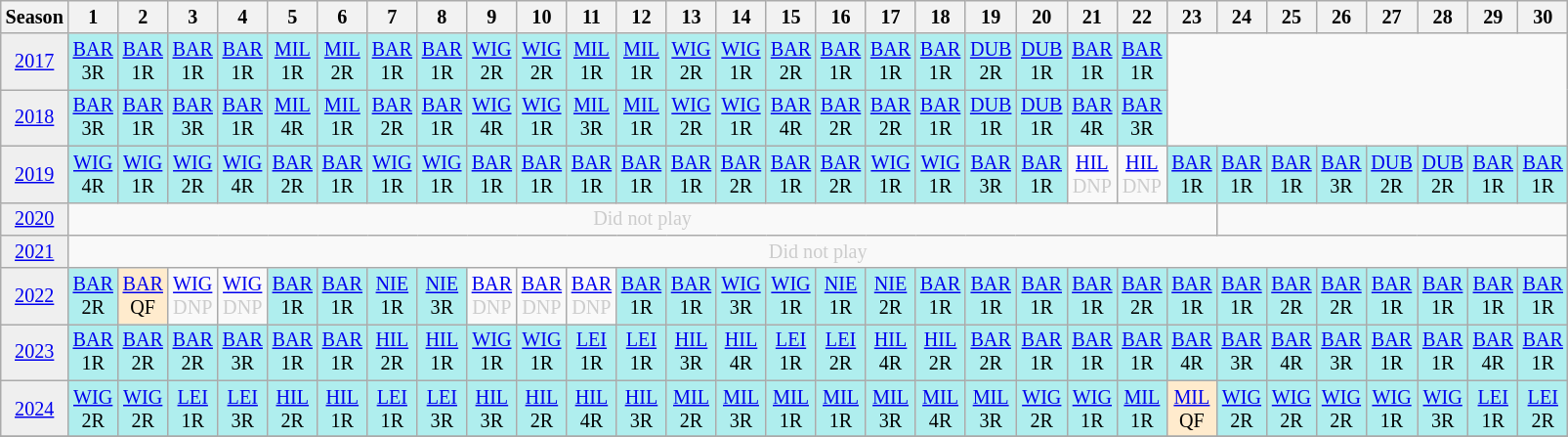<table class="wikitable" style="width:28%; margin:0; font-size:84%">
<tr>
<th>Season</th>
<th>1</th>
<th>2</th>
<th>3</th>
<th>4</th>
<th>5</th>
<th>6</th>
<th>7</th>
<th>8</th>
<th>9</th>
<th>10</th>
<th>11</th>
<th>12</th>
<th>13</th>
<th>14</th>
<th>15</th>
<th>16</th>
<th>17</th>
<th>18</th>
<th>19</th>
<th>20</th>
<th>21</th>
<th>22</th>
<th>23</th>
<th>24</th>
<th>25</th>
<th>26</th>
<th>27</th>
<th>28</th>
<th>29</th>
<th>30</th>
</tr>
<tr>
<td style="text-align:center; background:#efefef;"><a href='#'>2017</a></td>
<td style="text-align:center; background:#afeeee;"><a href='#'>BAR</a><br>3R</td>
<td style="text-align:center; background:#afeeee;"><a href='#'>BAR</a><br>1R</td>
<td style="text-align:center; background:#afeeee;"><a href='#'>BAR</a><br>1R</td>
<td style="text-align:center; background:#afeeee;"><a href='#'>BAR</a><br>1R</td>
<td style="text-align:center; background:#afeeee;"><a href='#'>MIL</a><br>1R</td>
<td style="text-align:center; background:#afeeee;"><a href='#'>MIL</a><br>2R</td>
<td style="text-align:center; background:#afeeee;"><a href='#'>BAR</a><br>1R</td>
<td style="text-align:center; background:#afeeee;"><a href='#'>BAR</a><br>1R</td>
<td style="text-align:center; background:#afeeee;"><a href='#'>WIG</a><br>2R</td>
<td style="text-align:center; background:#afeeee;"><a href='#'>WIG</a><br>2R</td>
<td style="text-align:center; background:#afeeee;"><a href='#'>MIL</a><br>1R</td>
<td style="text-align:center; background:#afeeee;"><a href='#'>MIL</a><br>1R</td>
<td style="text-align:center; background:#afeeee;"><a href='#'>WIG</a><br>2R</td>
<td style="text-align:center; background:#afeeee;"><a href='#'>WIG</a><br>1R</td>
<td style="text-align:center; background:#afeeee;"><a href='#'>BAR</a><br>2R</td>
<td style="text-align:center; background:#afeeee;"><a href='#'>BAR</a><br>1R</td>
<td style="text-align:center; background:#afeeee;"><a href='#'>BAR</a><br>1R</td>
<td style="text-align:center; background:#afeeee;"><a href='#'>BAR</a><br>1R</td>
<td style="text-align:center; background:#afeeee;"><a href='#'>DUB</a><br>2R</td>
<td style="text-align:center; background:#afeeee;"><a href='#'>DUB</a><br>1R</td>
<td style="text-align:center; background:#afeeee;"><a href='#'>BAR</a><br>1R</td>
<td style="text-align:center; background:#afeeee;"><a href='#'>BAR</a><br>1R</td>
</tr>
<tr>
<td style="text-align:center; background:#efefef;"><a href='#'>2018</a></td>
<td style="text-align:center; background:#afeeee;"><a href='#'>BAR</a><br>3R</td>
<td style="text-align:center; background:#afeeee;"><a href='#'>BAR</a><br>1R</td>
<td style="text-align:center; background:#afeeee;"><a href='#'>BAR</a><br>3R</td>
<td style="text-align:center; background:#afeeee;"><a href='#'>BAR</a><br>1R</td>
<td style="text-align:center; background:#afeeee;"><a href='#'>MIL</a><br>4R</td>
<td style="text-align:center; background:#afeeee;"><a href='#'>MIL</a><br>1R</td>
<td style="text-align:center; background:#afeeee;"><a href='#'>BAR</a><br>2R</td>
<td style="text-align:center; background:#afeeee;"><a href='#'>BAR</a><br>1R</td>
<td style="text-align:center; background:#afeeee;"><a href='#'>WIG</a><br>4R</td>
<td style="text-align:center; background:#afeeee;"><a href='#'>WIG</a><br>1R</td>
<td style="text-align:center; background:#afeeee;"><a href='#'>MIL</a><br>3R</td>
<td style="text-align:center; background:#afeeee;"><a href='#'>MIL</a><br>1R</td>
<td style="text-align:center; background:#afeeee;"><a href='#'>WIG</a><br>2R</td>
<td style="text-align:center; background:#afeeee;"><a href='#'>WIG</a><br>1R</td>
<td style="text-align:center; background:#afeeee;"><a href='#'>BAR</a><br>4R</td>
<td style="text-align:center; background:#afeeee;"><a href='#'>BAR</a><br>2R</td>
<td style="text-align:center; background:#afeeee;"><a href='#'>BAR</a><br>2R</td>
<td style="text-align:center; background:#afeeee;"><a href='#'>BAR</a><br>1R</td>
<td style="text-align:center; background:#afeeee;"><a href='#'>DUB</a><br>1R</td>
<td style="text-align:center; background:#afeeee;"><a href='#'>DUB</a><br>1R</td>
<td style="text-align:center; background:#afeeee;"><a href='#'>BAR</a><br>4R</td>
<td style="text-align:center; background:#afeeee;"><a href='#'>BAR</a><br>3R</td>
</tr>
<tr>
<td style="text-align:center; background:#efefef;"><a href='#'>2019</a> <br></td>
<td style="text-align:center; background:#afeeee;"><a href='#'>WIG</a><br>4R</td>
<td style="text-align:center; background:#afeeee;"><a href='#'>WIG</a><br>1R</td>
<td style="text-align:center; background:#afeeee;"><a href='#'>WIG</a><br>2R</td>
<td style="text-align:center; background:#afeeee;"><a href='#'>WIG</a><br>4R</td>
<td style="text-align:center; background:#afeeee;"><a href='#'>BAR</a><br>2R</td>
<td style="text-align:center; background:#afeeee;"><a href='#'>BAR</a><br>1R</td>
<td style="text-align:center; background:#afeeee;"><a href='#'>WIG</a><br>1R</td>
<td style="text-align:center; background:#afeeee;"><a href='#'>WIG</a><br>1R</td>
<td style="text-align:center; background:#afeeee;"><a href='#'>BAR</a><br>1R</td>
<td style="text-align:center; background:#afeeee;"><a href='#'>BAR</a><br>1R</td>
<td style="text-align:center; background:#afeeee;"><a href='#'>BAR</a><br>1R</td>
<td style="text-align:center; background:#afeeee;"><a href='#'>BAR</a><br>1R</td>
<td style="text-align:center; background:#afeeee;"><a href='#'>BAR</a><br>1R</td>
<td style="text-align:center; background:#afeeee;"><a href='#'>BAR</a><br>2R</td>
<td style="text-align:center; background:#afeeee;"><a href='#'>BAR</a><br>1R</td>
<td style="text-align:center; background:#afeeee;"><a href='#'>BAR</a><br>2R</td>
<td style="text-align:center; background:#afeeee;"><a href='#'>WIG</a><br>1R</td>
<td style="text-align:center; background:#afeeee;"><a href='#'>WIG</a><br>1R</td>
<td style="text-align:center; background:#afeeee;"><a href='#'>BAR</a><br>3R</td>
<td style="text-align:center; background:#afeeee;"><a href='#'>BAR</a><br>1R</td>
<td style="text-align:center; color:#ccc;"><a href='#'>HIL</a><br>DNP</td>
<td style="text-align:center; color:#ccc;"><a href='#'>HIL</a><br>DNP</td>
<td style="text-align:center; background:#afeeee;"><a href='#'>BAR</a><br>1R</td>
<td style="text-align:center; background:#afeeee;"><a href='#'>BAR</a><br>1R</td>
<td style="text-align:center; background:#afeeee;"><a href='#'>BAR</a><br>1R</td>
<td style="text-align:center; background:#afeeee;"><a href='#'>BAR</a><br>3R</td>
<td style="text-align:center; background:#afeeee;"><a href='#'>DUB</a><br>2R</td>
<td style="text-align:center; background:#afeeee;"><a href='#'>DUB</a><br>2R</td>
<td style="text-align:center; background:#afeeee;"><a href='#'>BAR</a><br>1R</td>
<td style="text-align:center; background:#afeeee;"><a href='#'>BAR</a><br>1R</td>
</tr>
<tr>
<td style="text-align:center; background:#efefef;"><a href='#'>2020</a> <br></td>
<td colspan="23" style="text-align:center; color:#ccc;">Did not play</td>
</tr>
<tr>
<td style="text-align:center; background:#efefef;"><a href='#'>2021</a> <br></td>
<td colspan="30" style="text-align:center; color:#ccc;">Did not play</td>
</tr>
<tr>
<td style="text-align:center; background:#efefef;"><a href='#'>2022</a> <br></td>
<td style="text-align:center; background:#afeeee;"><a href='#'>BAR</a><br>2R</td>
<td style="text-align:center; background:#ffebcd;"><a href='#'>BAR</a><br>QF</td>
<td style="text-align:center; color:#ccc;"><a href='#'>WIG</a><br>DNP</td>
<td style="text-align:center; color:#ccc;"><a href='#'>WIG</a><br>DNP</td>
<td style="text-align:center; background:#afeeee;"><a href='#'>BAR</a><br>1R</td>
<td style="text-align:center; background:#afeeee;"><a href='#'>BAR</a><br>1R</td>
<td style="text-align:center; background:#afeeee;"><a href='#'>NIE</a><br>1R</td>
<td style="text-align:center; background:#afeeee;"><a href='#'>NIE</a><br>3R</td>
<td style="text-align:center; color:#ccc;"><a href='#'>BAR</a><br>DNP</td>
<td style="text-align:center; color:#ccc;"><a href='#'>BAR</a><br>DNP</td>
<td style="text-align:center; color:#ccc;"><a href='#'>BAR</a><br>DNP</td>
<td style="text-align:center; background:#afeeee;"><a href='#'>BAR</a><br>1R</td>
<td style="text-align:center; background:#afeeee;"><a href='#'>BAR</a><br>1R</td>
<td style="text-align:center; background:#afeeee;"><a href='#'>WIG</a><br>3R</td>
<td style="text-align:center; background:#afeeee;"><a href='#'>WIG</a><br>1R</td>
<td style="text-align:center; background:#afeeee;"><a href='#'>NIE</a><br>1R</td>
<td style="text-align:center; background:#afeeee;"><a href='#'>NIE</a><br>2R</td>
<td style="text-align:center; background:#afeeee;"><a href='#'>BAR</a><br>1R</td>
<td style="text-align:center; background:#afeeee;"><a href='#'>BAR</a><br>1R</td>
<td style="text-align:center; background:#afeeee;"><a href='#'>BAR</a><br>1R</td>
<td style="text-align:center; background:#afeeee;"><a href='#'>BAR</a><br>1R</td>
<td style="text-align:center; background:#afeeee;"><a href='#'>BAR</a><br>2R</td>
<td style="text-align:center; background:#afeeee;"><a href='#'>BAR</a><br>1R</td>
<td style="text-align:center; background:#afeeee;"><a href='#'>BAR</a><br>1R</td>
<td style="text-align:center; background:#afeeee;"><a href='#'>BAR</a><br>2R</td>
<td style="text-align:center; background:#afeeee;"><a href='#'>BAR</a><br>2R</td>
<td style="text-align:center; background:#afeeee;"><a href='#'>BAR</a><br>1R</td>
<td style="text-align:center; background:#afeeee;"><a href='#'>BAR</a><br>1R</td>
<td style="text-align:center; background:#afeeee;"><a href='#'>BAR</a><br>1R</td>
<td style="text-align:center; background:#afeeee;"><a href='#'>BAR</a><br>1R</td>
</tr>
<tr>
<td style="text-align:center; background:#efefef;"><a href='#'>2023</a></td>
<td style="text-align:center; background:#afeeee;"><a href='#'>BAR</a><br>1R</td>
<td style="text-align:center; background:#afeeee;"><a href='#'>BAR</a><br>2R</td>
<td style="text-align:center; background:#afeeee;"><a href='#'>BAR</a><br>2R</td>
<td style="text-align:center; background:#afeeee;"><a href='#'>BAR</a><br>3R</td>
<td style="text-align:center; background:#afeeee;"><a href='#'>BAR</a><br>1R</td>
<td style="text-align:center; background:#afeeee;"><a href='#'>BAR</a><br>1R</td>
<td style="text-align:center; background:#afeeee;"><a href='#'>HIL</a><br>2R</td>
<td style="text-align:center; background:#afeeee;"><a href='#'>HIL</a><br>1R</td>
<td style="text-align:center; background:#afeeee;"><a href='#'>WIG</a><br>1R</td>
<td style="text-align:center; background:#afeeee;"><a href='#'>WIG</a><br>1R</td>
<td style="text-align:center; background:#afeeee;"><a href='#'>LEI</a><br>1R</td>
<td style="text-align:center; background:#afeeee;"><a href='#'>LEI</a><br>1R</td>
<td style="text-align:center; background:#afeeee;"><a href='#'>HIL</a><br>3R</td>
<td style="text-align:center; background:#afeeee;"><a href='#'>HIL</a><br>4R</td>
<td style="text-align:center; background:#afeeee;"><a href='#'>LEI</a><br>1R</td>
<td style="text-align:center; background:#afeeee;"><a href='#'>LEI</a><br>2R</td>
<td style="text-align:center; background:#afeeee;"><a href='#'>HIL</a><br>4R</td>
<td style="text-align:center; background:#afeeee;"><a href='#'>HIL</a><br>2R</td>
<td style="text-align:center; background:#afeeee;"><a href='#'>BAR</a><br>2R</td>
<td style="text-align:center; background:#afeeee;"><a href='#'>BAR</a><br>1R</td>
<td style="text-align:center; background:#afeeee;"><a href='#'>BAR</a><br>1R</td>
<td style="text-align:center; background:#afeeee;"><a href='#'>BAR</a><br>1R</td>
<td style="text-align:center; background:#afeeee;"><a href='#'>BAR</a><br>4R</td>
<td style="text-align:center; background:#afeeee;"><a href='#'>BAR</a><br>3R</td>
<td style="text-align:center; background:#afeeee;"><a href='#'>BAR</a><br>4R</td>
<td style="text-align:center; background:#afeeee;"><a href='#'>BAR</a><br>3R</td>
<td style="text-align:center; background:#afeeee;"><a href='#'>BAR</a><br>1R</td>
<td style="text-align:center; background:#afeeee;"><a href='#'>BAR</a><br>1R</td>
<td style="text-align:center; background:#afeeee;"><a href='#'>BAR</a><br>4R</td>
<td style="text-align:center; background:#afeeee;"><a href='#'>BAR</a><br>1R</td>
</tr>
<tr>
<td style="text-align:center; background:#efefef;"><a href='#'>2024</a></td>
<td style="text-align:center; background:#afeeee;"><a href='#'>WIG</a><br>2R</td>
<td style="text-align:center; background:#afeeee;"><a href='#'>WIG</a><br>2R</td>
<td style="text-align:center; background:#afeeee;"><a href='#'>LEI</a><br>1R</td>
<td style="text-align:center; background:#afeeee;"><a href='#'>LEI</a><br>3R</td>
<td style="text-align:center; background:#afeeee;"><a href='#'>HIL</a><br>2R</td>
<td style="text-align:center; background:#afeeee;"><a href='#'>HIL</a><br>1R</td>
<td style="text-align:center; background:#afeeee;"><a href='#'>LEI</a><br>1R</td>
<td style="text-align:center; background:#afeeee;"><a href='#'>LEI</a><br>3R</td>
<td style="text-align:center; background:#afeeee;"><a href='#'>HIL</a><br>3R</td>
<td style="text-align:center; background:#afeeee;"><a href='#'>HIL</a><br>2R</td>
<td style="text-align:center; background:#afeeee;"><a href='#'>HIL</a><br>4R</td>
<td style="text-align:center; background:#afeeee;"><a href='#'>HIL</a><br>3R</td>
<td style="text-align:center; background:#afeeee;"><a href='#'>MIL</a><br>2R</td>
<td style="text-align:center; background:#afeeee;"><a href='#'>MIL</a><br>3R</td>
<td style="text-align:center; background:#afeeee;"><a href='#'>MIL</a><br>1R</td>
<td style="text-align:center; background:#afeeee;"><a href='#'>MIL</a><br>1R</td>
<td style="text-align:center; background:#afeeee;"><a href='#'>MIL</a><br>3R</td>
<td style="text-align:center; background:#afeeee;"><a href='#'>MIL</a><br>4R</td>
<td style="text-align:center; background:#afeeee;"><a href='#'>MIL</a><br>3R</td>
<td style="text-align:center; background:#afeeee;"><a href='#'>WIG</a><br>2R</td>
<td style="text-align:center; background:#afeeee;"><a href='#'>WIG</a><br>1R</td>
<td style="text-align:center; background:#afeeee;"><a href='#'>MIL</a><br>1R</td>
<td style="text-align:center; background:#ffebcd;"><a href='#'>MIL</a><br>QF</td>
<td style="text-align:center; background:#afeeee;"><a href='#'>WIG</a><br>2R</td>
<td style="text-align:center; background:#afeeee;"><a href='#'>WIG</a><br>2R</td>
<td style="text-align:center; background:#afeeee;"><a href='#'>WIG</a><br>2R</td>
<td style="text-align:center; background:#afeeee;"><a href='#'>WIG</a><br>1R</td>
<td style="text-align:center; background:#afeeee;"><a href='#'>WIG</a><br>3R</td>
<td style="text-align:center; background:#afeeee;"><a href='#'>LEI</a><br>1R</td>
<td style="text-align:center; background:#afeeee;"><a href='#'>LEI</a><br>2R</td>
</tr>
<tr>
</tr>
</table>
